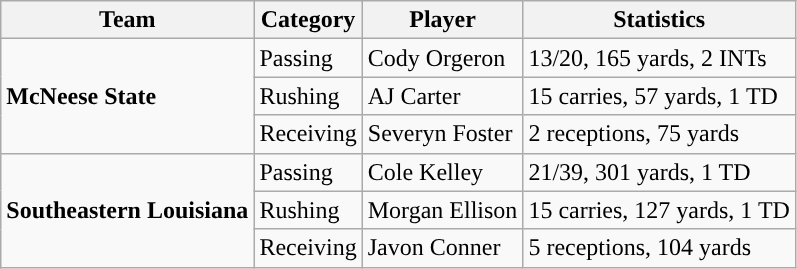<table class="wikitable" style="float: left;">
<tr>
<th>Team</th>
<th>Category</th>
<th>Player</th>
<th>Statistics</th>
</tr>
<tr>
<td rowspan=3><strong>McNeese State</strong></td>
<td>Passing</td>
<td>Cody Orgeron</td>
<td>13/20, 165 yards, 2 INTs</td>
</tr>
<tr>
<td>Rushing</td>
<td>AJ Carter</td>
<td>15 carries, 57 yards, 1 TD</td>
</tr>
<tr>
<td>Receiving</td>
<td>Severyn Foster</td>
<td>2 receptions, 75 yards</td>
</tr>
<tr>
<td rowspan=3><strong>Southeastern Louisiana</strong></td>
<td>Passing</td>
<td>Cole Kelley</td>
<td>21/39, 301 yards, 1 TD</td>
</tr>
<tr>
<td>Rushing</td>
<td>Morgan Ellison</td>
<td>15 carries, 127 yards, 1 TD</td>
</tr>
<tr>
<td>Receiving</td>
<td>Javon Conner</td>
<td>5 receptions, 104 yards</td>
</tr>
</table>
